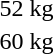<table>
<tr>
<td rowspan=2>52 kg<br></td>
<td rowspan=2></td>
<td rowspan=2></td>
<td></td>
</tr>
<tr>
<td></td>
</tr>
<tr>
<td rowspan=2>60 kg<br></td>
<td rowspan=2></td>
<td rowspan=2></td>
<td></td>
</tr>
<tr>
<td></td>
</tr>
</table>
